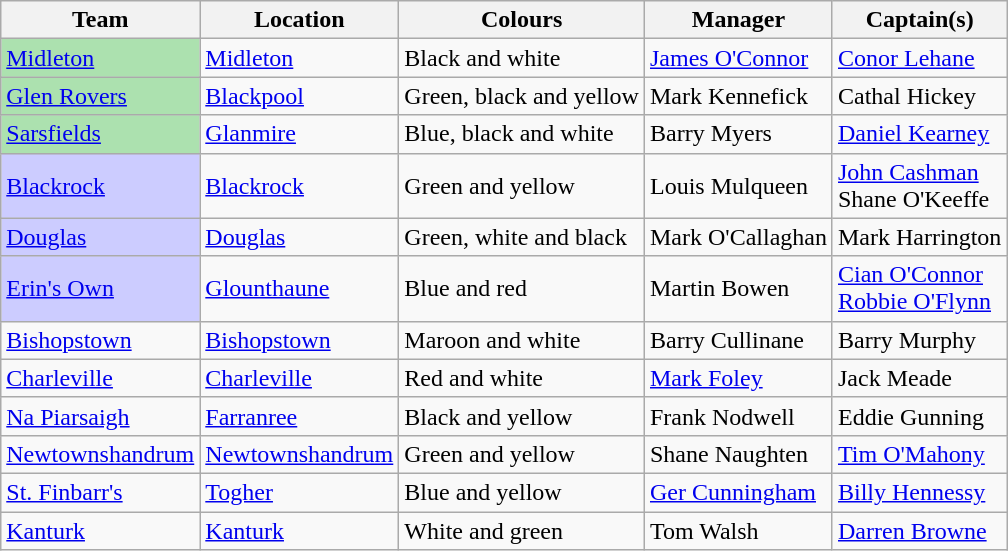<table class="wikitable sortable mw-collapsible">
<tr>
<th>Team</th>
<th>Location</th>
<th>Colours</th>
<th>Manager</th>
<th>Captain(s)</th>
</tr>
<tr align="left">
<td style="background:#ACE1AF"><a href='#'>Midleton</a></td>
<td><a href='#'>Midleton</a></td>
<td>Black and white</td>
<td><a href='#'>James O'Connor</a></td>
<td><a href='#'>Conor Lehane</a></td>
</tr>
<tr align="left">
<td style="background:#ACE1AF"><a href='#'>Glen Rovers</a></td>
<td><a href='#'>Blackpool</a></td>
<td>Green, black and yellow</td>
<td>Mark Kennefick</td>
<td>Cathal Hickey</td>
</tr>
<tr align="left">
<td style="background:#ACE1AF"><a href='#'>Sarsfields</a></td>
<td><a href='#'>Glanmire</a></td>
<td>Blue, black and white</td>
<td>Barry Myers</td>
<td><a href='#'>Daniel Kearney</a></td>
</tr>
<tr align="left">
<td style="background:#ccccff"><a href='#'>Blackrock</a></td>
<td><a href='#'>Blackrock</a></td>
<td>Green and yellow</td>
<td>Louis Mulqueen</td>
<td><a href='#'>John Cashman</a><br>Shane O'Keeffe</td>
</tr>
<tr align="left">
<td style="background:#ccccff"><a href='#'>Douglas</a></td>
<td><a href='#'>Douglas</a></td>
<td>Green, white and black</td>
<td>Mark O'Callaghan</td>
<td>Mark Harrington</td>
</tr>
<tr align="left">
<td style="background:#ccccff"><a href='#'>Erin's Own</a></td>
<td><a href='#'>Glounthaune</a></td>
<td>Blue and red</td>
<td>Martin Bowen</td>
<td><a href='#'>Cian O'Connor</a><br><a href='#'>Robbie O'Flynn</a></td>
</tr>
<tr align="left">
<td><a href='#'>Bishopstown</a></td>
<td><a href='#'>Bishopstown</a></td>
<td>Maroon and white</td>
<td>Barry Cullinane</td>
<td>Barry Murphy</td>
</tr>
<tr align="left">
<td><a href='#'>Charleville</a></td>
<td><a href='#'>Charleville</a></td>
<td>Red and white</td>
<td><a href='#'>Mark Foley</a></td>
<td>Jack Meade</td>
</tr>
<tr align="left">
<td><a href='#'>Na Piarsaigh</a></td>
<td><a href='#'>Farranree</a></td>
<td>Black and yellow</td>
<td>Frank Nodwell</td>
<td>Eddie Gunning</td>
</tr>
<tr align="left">
<td><a href='#'>Newtownshandrum</a></td>
<td><a href='#'>Newtownshandrum</a></td>
<td>Green and yellow</td>
<td>Shane Naughten</td>
<td><a href='#'>Tim O'Mahony</a></td>
</tr>
<tr align="left">
<td><a href='#'>St. Finbarr's</a></td>
<td><a href='#'>Togher</a></td>
<td>Blue and yellow</td>
<td><a href='#'>Ger Cunningham</a></td>
<td><a href='#'>Billy Hennessy</a></td>
</tr>
<tr align="left">
<td><a href='#'>Kanturk</a></td>
<td><a href='#'>Kanturk</a></td>
<td>White and green</td>
<td>Tom Walsh</td>
<td><a href='#'>Darren Browne</a></td>
</tr>
</table>
